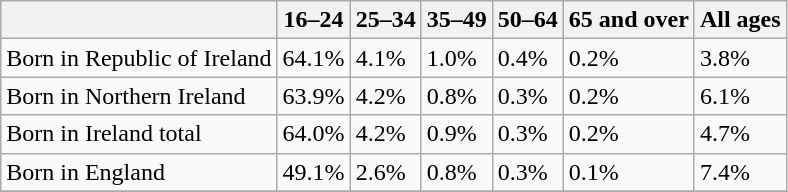<table class="wikitable">
<tr>
<th></th>
<th>16–24</th>
<th>25–34</th>
<th>35–49</th>
<th>50–64</th>
<th>65 and over</th>
<th>All ages</th>
</tr>
<tr>
<td>Born in Republic of Ireland</td>
<td>64.1%</td>
<td>4.1%</td>
<td>1.0%</td>
<td>0.4%</td>
<td>0.2%</td>
<td>3.8%</td>
</tr>
<tr>
<td>Born in Northern Ireland</td>
<td>63.9%</td>
<td>4.2%</td>
<td>0.8%</td>
<td>0.3%</td>
<td>0.2%</td>
<td>6.1%</td>
</tr>
<tr>
<td>Born in Ireland total</td>
<td>64.0%</td>
<td>4.2%</td>
<td>0.9%</td>
<td>0.3%</td>
<td>0.2%</td>
<td>4.7%</td>
</tr>
<tr>
<td>Born in England</td>
<td>49.1%</td>
<td>2.6%</td>
<td>0.8%</td>
<td>0.3%</td>
<td>0.1%</td>
<td>7.4%</td>
</tr>
<tr>
</tr>
</table>
